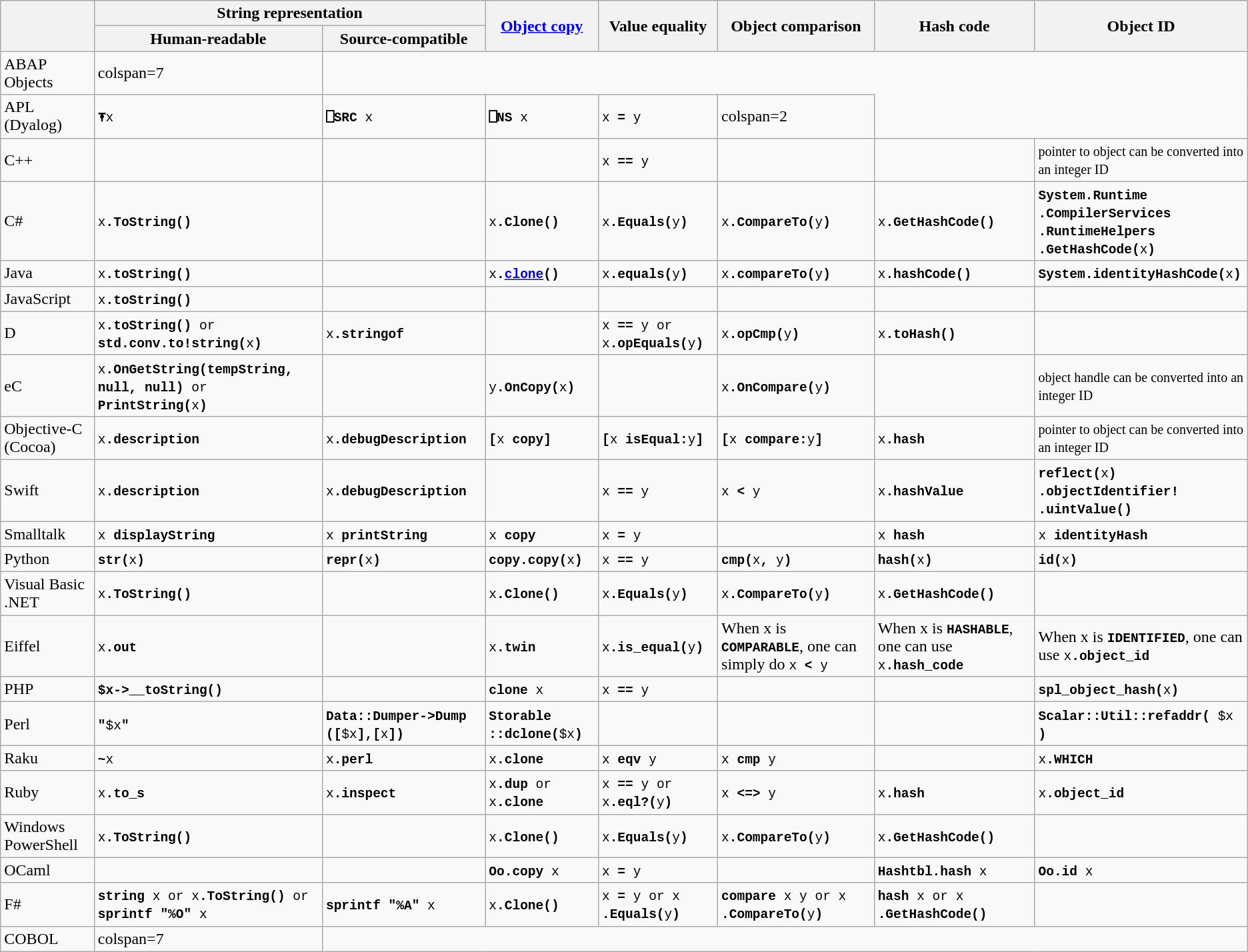<table class="wikitable">
<tr>
<th rowspan=2></th>
<th colspan=2>String representation</th>
<th rowspan=2><a href='#'>Object copy</a></th>
<th rowspan=2>Value equality</th>
<th rowspan=2>Object comparison</th>
<th rowspan=2>Hash code</th>
<th rowspan=2>Object ID</th>
</tr>
<tr>
<th>Human-readable</th>
<th>Source-compatible</th>
</tr>
<tr>
<td>ABAP Objects</td>
<td>colspan=7 </td>
</tr>
<tr>
<td>APL (Dyalog)</td>
<td><code><strong>⍕</strong>x</code></td>
<td><code><strong>⎕SRC</strong> x</code></td>
<td><code><strong>⎕NS</strong> x</code></td>
<td><code>x <strong>=</strong> y</code></td>
<td>colspan=2 </td>
</tr>
<tr>
<td>C++</td>
<td></td>
<td></td>
<td></td>
<td><code>x <strong>==</strong> y</code></td>
<td></td>
<td></td>
<td><small>pointer to object can be converted into an integer ID</small></td>
</tr>
<tr>
<td>C#</td>
<td><code>x<strong>.ToString()</strong></code></td>
<td></td>
<td><code>x<strong>.Clone()</strong></code></td>
<td><code>x<strong>.Equals(</strong>y<strong>)</strong></code></td>
<td><code>x<strong>.CompareTo(</strong>y<strong>)</strong></code></td>
<td><code>x<strong>.GetHashCode()</strong></code></td>
<td><code><strong>System<wbr>.Runtime<wbr>.CompilerServices<wbr>.RuntimeHelpers<wbr>.GetHashCode(</strong>x<strong>)</strong></code></td>
</tr>
<tr>
<td>Java</td>
<td><code>x<strong>.toString()</strong></code></td>
<td></td>
<td><code>x<strong>.<a href='#'>clone</a>()</strong></code></td>
<td><code>x<strong>.equals(</strong>y<strong>)</strong></code></td>
<td><code>x<strong>.compareTo(</strong>y<strong>)</strong></code></td>
<td><code>x<strong>.hashCode()</strong></code></td>
<td><code><strong>System<wbr>.identityHashCode<wbr>(</strong>x<strong>)</strong></code></td>
</tr>
<tr>
<td>JavaScript</td>
<td><code>x<strong>.toString()</strong></code></td>
<td></td>
<td></td>
<td></td>
<td></td>
<td></td>
<td></td>
</tr>
<tr>
<td>D</td>
<td><code>x<strong>.toString()</strong> or <br> <strong>std.conv<wbr>.to!string<wbr>(</strong>x<strong>)</strong></code></td>
<td><code>x<strong>.stringof</strong></code></td>
<td></td>
<td><code>x <strong>==</strong> y or <br> x<strong>.opEquals(</strong>y<strong>)</strong></code></td>
<td><code>x<strong>.opCmp(</strong>y<strong>)</strong></code></td>
<td><code>x<strong>.toHash()</strong></code></td>
<td></td>
</tr>
<tr>
<td>eC</td>
<td><code>x<strong>.OnGetString(tempString, null, null)</strong> or <br> <strong>PrintString(</strong>x<strong>)</strong></code></td>
<td></td>
<td><code>y<strong>.OnCopy(</strong>x<strong>)</strong></code></td>
<td></td>
<td><code>x<strong>.OnCompare(</strong>y<strong>)</strong></code></td>
<td></td>
<td><small>object handle can be converted into an integer ID</small></td>
</tr>
<tr>
<td>Objective-C (Cocoa)</td>
<td><code>x<strong>.description</strong></code></td>
<td><code>x<strong>.debugDescription</strong></code></td>
<td><code><strong>[</strong>x<strong> copy]</strong></code></td>
<td><code><strong>[</strong>x<strong> isEqual:</strong>y<strong>]</strong></code></td>
<td><code><strong>[</strong>x<strong> compare:</strong>y<strong>]</strong></code></td>
<td><code>x<strong>.hash</strong></code></td>
<td><small>pointer to object can be converted into an integer ID</small></td>
</tr>
<tr>
<td>Swift</td>
<td><code>x<strong>.description</strong></code></td>
<td><code>x<strong>.debugDescription</strong></code></td>
<td></td>
<td><code>x <strong>==</strong> y</code></td>
<td><code>x <strong><</strong> y</code></td>
<td><code>x<strong>.hashValue</strong></code></td>
<td><code><strong>reflect(</strong>x<strong>)<wbr>.objectIdentifier!<wbr>.uintValue()</strong></code></td>
</tr>
<tr>
<td>Smalltalk</td>
<td><code>x <strong>displayString</strong></code></td>
<td><code>x <strong>printString</strong></code></td>
<td><code>x <strong>copy</strong></code></td>
<td><code>x <strong>=</strong> y</code></td>
<td></td>
<td><code>x <strong>hash</strong></code></td>
<td><code>x <strong>identityHash</strong></code></td>
</tr>
<tr>
<td>Python</td>
<td><code><strong>str(</strong>x<strong>)</strong></code></td>
<td><code><strong>repr(</strong>x<strong>)</strong></code></td>
<td><code><strong>copy.copy(</strong>x<strong>)</strong></code></td>
<td><code>x <strong>==</strong> y</code></td>
<td><code><strong>cmp(</strong>x<strong>, </strong>y<strong>)</strong></code></td>
<td><code><strong>hash(</strong>x<strong>)</strong></code></td>
<td><code><strong>id(</strong>x<strong>)</strong></code></td>
</tr>
<tr>
<td>Visual Basic .NET</td>
<td><code>x<strong>.ToString()</strong></code></td>
<td></td>
<td><code>x<strong>.Clone()</strong></code></td>
<td><code>x<strong>.Equals(</strong>y<strong>)</strong></code></td>
<td><code>x<strong>.CompareTo(</strong>y<strong>)</strong></code></td>
<td><code>x<strong>.GetHashCode()</strong></code></td>
<td></td>
</tr>
<tr>
<td>Eiffel</td>
<td><code>x<strong>.out</strong></code></td>
<td></td>
<td><code>x<strong>.twin</strong></code></td>
<td><code>x<strong>.is_equal(</strong>y<strong>)</strong></code></td>
<td>When x is <code><strong>COMPARABLE</strong></code>, one can simply do <code>x <strong><</strong> y</code></td>
<td>When x is <code><strong>HASHABLE</strong></code>, one can use <code>x<strong>.hash_code</strong></code></td>
<td>When x is <code><strong>IDENTIFIED</strong></code>, one can use <code>x<strong>.object_id</strong></code></td>
</tr>
<tr>
<td>PHP</td>
<td><code><strong>$x->__toString()</strong></code></td>
<td></td>
<td><code><strong>clone</strong> x</code></td>
<td><code>x <strong>==</strong> y</code></td>
<td><code></code></td>
<td></td>
<td><code><strong>spl_object_hash(</strong>x<strong>)</strong></code></td>
</tr>
<tr>
<td>Perl</td>
<td><code><strong>"</strong>$x<strong>"</strong></code></td>
<td><code><strong>Data::Dumper<wbr>->Dump<wbr>([</strong>$x<strong>],[</strong>x<strong>])</strong></code></td>
<td><code><strong>Storable<wbr>::dclone<wbr>(</strong>$x<strong>)</strong></code></td>
<td></td>
<td></td>
<td></td>
<td><code><strong>Scalar<wbr>::Util<wbr>::refaddr<wbr>( </strong>$x<strong> )</strong></code></td>
</tr>
<tr>
<td>Raku</td>
<td><code><strong>~</strong>x</code></td>
<td><code>x<strong>.perl</strong></code></td>
<td><code>x<strong>.clone</strong></code></td>
<td><code>x <strong>eqv</strong> y</code></td>
<td><code>x <strong>cmp</strong> y</code></td>
<td></td>
<td><code>x<strong>.WHICH</strong></code></td>
</tr>
<tr>
<td>Ruby</td>
<td><code>x<strong>.to_s</strong></code></td>
<td><code>x<strong>.inspect</strong></code></td>
<td><code>x<strong>.dup</strong> or <br> x<strong>.clone</strong></code></td>
<td><code>x <strong>==</strong> y or <br> x<strong>.eql?(</strong>y<strong>)</strong></code></td>
<td><code>x <strong><=></strong> y</code></td>
<td><code>x<strong>.hash</strong></code></td>
<td><code>x<strong>.object_id</strong></code></td>
</tr>
<tr>
<td>Windows PowerShell</td>
<td><code>x<strong>.ToString()</strong></code></td>
<td></td>
<td><code>x<strong>.Clone()</strong></code></td>
<td><code>x<strong>.Equals(</strong>y<strong>)</strong></code></td>
<td><code>x<strong>.CompareTo(</strong>y<strong>)</strong></code></td>
<td><code>x<strong>.GetHashCode()</strong></code></td>
<td></td>
</tr>
<tr>
<td>OCaml</td>
<td></td>
<td></td>
<td><code><strong>Oo.copy</strong> x</code></td>
<td><code>x <strong>=</strong> y</code></td>
<td></td>
<td><code><strong>Hashtbl<wbr>.hash</strong> x</code></td>
<td><code><strong>Oo.id</strong> x</code></td>
</tr>
<tr>
<td>F#</td>
<td><code><strong>string</strong> x or x<strong><wbr>.ToString()</strong> or <strong>sprintf "%O"</strong> x</code></td>
<td><code><strong>sprintf "%A"</strong> x</code></td>
<td><code>x<strong>.Clone()</strong></code></td>
<td><code>x <strong>=</strong> y or x<strong><wbr>.Equals(</strong>y<strong>)</strong></code></td>
<td><code><strong>compare</strong> x y or x<strong><wbr>.CompareTo(</strong>y<strong>)</strong></code></td>
<td><code><strong>hash</strong> x or x<strong><wbr>.GetHashCode()</strong></code></td>
<td></td>
</tr>
<tr>
<td>COBOL</td>
<td>colspan=7 </td>
</tr>
</table>
